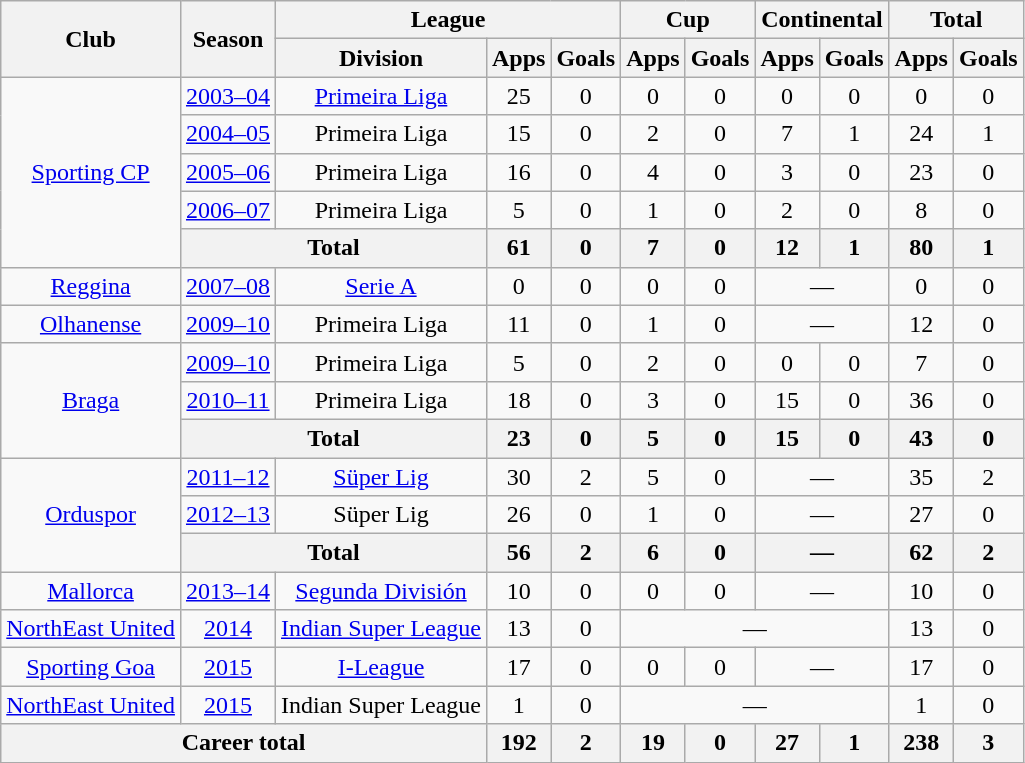<table class="wikitable" style="text-align: center;">
<tr>
<th rowspan="2">Club</th>
<th rowspan="2">Season</th>
<th colspan="3">League</th>
<th colspan="2">Cup</th>
<th colspan="2">Continental</th>
<th colspan="2">Total</th>
</tr>
<tr>
<th>Division</th>
<th>Apps</th>
<th>Goals</th>
<th>Apps</th>
<th>Goals</th>
<th>Apps</th>
<th>Goals</th>
<th>Apps</th>
<th>Goals</th>
</tr>
<tr>
<td rowspan="5"><a href='#'>Sporting CP</a></td>
<td><a href='#'>2003–04</a></td>
<td><a href='#'>Primeira Liga</a></td>
<td>25</td>
<td>0</td>
<td>0</td>
<td>0</td>
<td>0</td>
<td>0</td>
<td>0</td>
<td>0</td>
</tr>
<tr>
<td><a href='#'>2004–05</a></td>
<td>Primeira Liga</td>
<td>15</td>
<td>0</td>
<td>2</td>
<td>0</td>
<td>7</td>
<td>1</td>
<td>24</td>
<td>1</td>
</tr>
<tr>
<td><a href='#'>2005–06</a></td>
<td>Primeira Liga</td>
<td>16</td>
<td>0</td>
<td>4</td>
<td>0</td>
<td>3</td>
<td>0</td>
<td>23</td>
<td>0</td>
</tr>
<tr>
<td><a href='#'>2006–07</a></td>
<td>Primeira Liga</td>
<td>5</td>
<td>0</td>
<td>1</td>
<td>0</td>
<td>2</td>
<td>0</td>
<td>8</td>
<td>0</td>
</tr>
<tr>
<th colspan="2">Total</th>
<th>61</th>
<th>0</th>
<th>7</th>
<th>0</th>
<th>12</th>
<th>1</th>
<th>80</th>
<th>1</th>
</tr>
<tr>
<td rowspan="1"><a href='#'>Reggina</a></td>
<td><a href='#'>2007–08</a></td>
<td><a href='#'>Serie A</a></td>
<td>0</td>
<td>0</td>
<td>0</td>
<td>0</td>
<td colspan="2">—</td>
<td>0</td>
<td>0</td>
</tr>
<tr>
<td rowspan="1"><a href='#'>Olhanense</a></td>
<td><a href='#'>2009–10</a></td>
<td>Primeira Liga</td>
<td>11</td>
<td>0</td>
<td>1</td>
<td>0</td>
<td colspan="2">—</td>
<td>12</td>
<td>0</td>
</tr>
<tr>
<td rowspan="3"><a href='#'>Braga</a></td>
<td><a href='#'>2009–10</a></td>
<td>Primeira Liga</td>
<td>5</td>
<td>0</td>
<td>2</td>
<td>0</td>
<td>0</td>
<td>0</td>
<td>7</td>
<td>0</td>
</tr>
<tr>
<td><a href='#'>2010–11</a></td>
<td>Primeira Liga</td>
<td>18</td>
<td>0</td>
<td>3</td>
<td>0</td>
<td>15</td>
<td>0</td>
<td>36</td>
<td>0</td>
</tr>
<tr>
<th colspan="2">Total</th>
<th>23</th>
<th>0</th>
<th>5</th>
<th>0</th>
<th>15</th>
<th>0</th>
<th>43</th>
<th>0</th>
</tr>
<tr>
<td rowspan="3"><a href='#'>Orduspor</a></td>
<td><a href='#'>2011–12</a></td>
<td><a href='#'>Süper Lig</a></td>
<td>30</td>
<td>2</td>
<td>5</td>
<td>0</td>
<td colspan="2">—</td>
<td>35</td>
<td>2</td>
</tr>
<tr>
<td><a href='#'>2012–13</a></td>
<td>Süper Lig</td>
<td>26</td>
<td>0</td>
<td>1</td>
<td>0</td>
<td colspan="2">—</td>
<td>27</td>
<td>0</td>
</tr>
<tr>
<th colspan="2">Total</th>
<th>56</th>
<th>2</th>
<th>6</th>
<th>0</th>
<th colspan="2">—</th>
<th>62</th>
<th>2</th>
</tr>
<tr>
<td rowspan="1"><a href='#'>Mallorca</a></td>
<td><a href='#'>2013–14</a></td>
<td><a href='#'>Segunda División</a></td>
<td>10</td>
<td>0</td>
<td>0</td>
<td>0</td>
<td colspan="2">—</td>
<td>10</td>
<td>0</td>
</tr>
<tr>
<td rowspan="1"><a href='#'>NorthEast United</a></td>
<td><a href='#'>2014</a></td>
<td><a href='#'>Indian Super League</a></td>
<td>13</td>
<td>0</td>
<td colspan="4">—</td>
<td>13</td>
<td>0</td>
</tr>
<tr>
<td rowspan="1"><a href='#'>Sporting Goa</a></td>
<td><a href='#'>2015</a></td>
<td><a href='#'>I-League</a></td>
<td>17</td>
<td>0</td>
<td>0</td>
<td>0</td>
<td colspan="2">—</td>
<td>17</td>
<td>0</td>
</tr>
<tr>
<td rowspan="1"><a href='#'>NorthEast United</a></td>
<td><a href='#'>2015</a></td>
<td>Indian Super League</td>
<td>1</td>
<td>0</td>
<td colspan="4">—</td>
<td>1</td>
<td>0</td>
</tr>
<tr>
<th colspan="3">Career total</th>
<th>192</th>
<th>2</th>
<th>19</th>
<th>0</th>
<th>27</th>
<th>1</th>
<th>238</th>
<th>3</th>
</tr>
</table>
